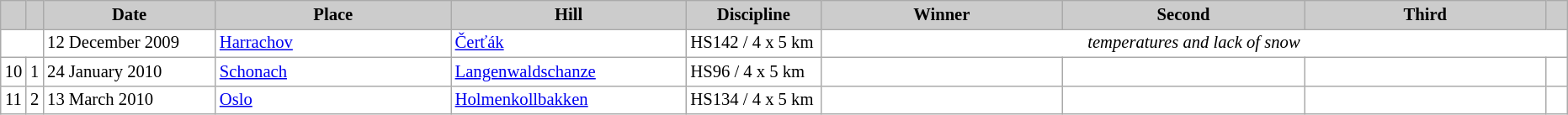<table class="wikitable plainrowheaders" style="background:#fff; font-size:86%; line-height:16px; border:grey solid 1px; border-collapse:collapse;">
<tr style="background:#ccc; text-align:center;">
<th scope="col" style="background:#ccc; width=20 px;"></th>
<th scope="col" style="background:#ccc; width=30 px;"></th>
<th scope="col" style="background:#ccc; width:130px;">Date</th>
<th scope="col" style="background:#ccc; width:180px;">Place</th>
<th scope="col" style="background:#ccc; width:180px;">Hill</th>
<th scope="col" style="background:#ccc; width:100px;">Discipline</th>
<th scope="col" style="background:#ccc; width:185px;">Winner</th>
<th scope="col" style="background:#ccc; width:185px;">Second</th>
<th scope="col" style="background:#ccc; width:185px;">Third</th>
<th scope="col" style="background:#ccc; width:10px;"></th>
</tr>
<tr>
<td colspan=2></td>
<td>12 December 2009</td>
<td> <a href='#'>Harrachov</a></td>
<td><a href='#'>Čerťák</a></td>
<td>HS142 / 4 x 5 km</td>
<td colspan=4 align=center><em>temperatures and lack of snow</em></td>
</tr>
<tr>
<td align=center>10</td>
<td align=center>1</td>
<td>24 January 2010</td>
<td> <a href='#'>Schonach</a></td>
<td><a href='#'>Langenwaldschanze</a></td>
<td>HS96 / 4 x 5 km</td>
<td></td>
<td></td>
<td></td>
<td></td>
</tr>
<tr>
<td align=center>11</td>
<td align=center>2</td>
<td>13 March 2010</td>
<td> <a href='#'>Oslo</a></td>
<td><a href='#'>Holmenkollbakken</a></td>
<td>HS134 / 4 x 5 km</td>
<td></td>
<td></td>
<td></td>
<td></td>
</tr>
</table>
